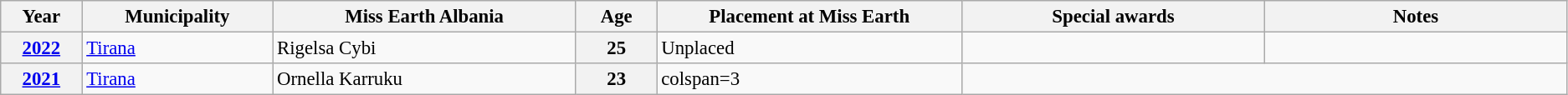<table class="wikitable " style="font-size: 95%;">
<tr>
<th width="60">Year</th>
<th width="150">Municipality</th>
<th width="250">Miss Earth Albania</th>
<th width="60">Age</th>
<th width="250">Placement at Miss Earth</th>
<th width="250">Special awards</th>
<th width="250">Notes</th>
</tr>
<tr>
<th><a href='#'>2022</a></th>
<td><a href='#'>Tirana</a></td>
<td>Rigelsa Cybi</td>
<th>25</th>
<td>Unplaced</td>
<td></td>
<td></td>
</tr>
<tr>
<th><a href='#'>2021</a></th>
<td><a href='#'>Tirana</a></td>
<td>Ornella Karruku</td>
<th>23</th>
<td>colspan=3 </td>
</tr>
</table>
